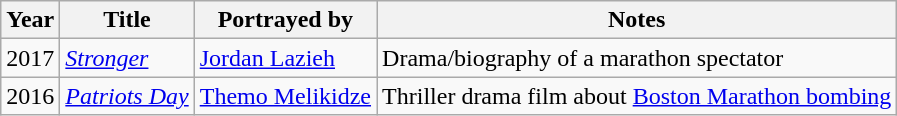<table class="wikitable">
<tr>
<th>Year</th>
<th>Title</th>
<th>Portrayed by</th>
<th>Notes</th>
</tr>
<tr>
<td>2017</td>
<td><em><a href='#'>Stronger</a></em></td>
<td><a href='#'>Jordan Lazieh</a></td>
<td>Drama/biography of a marathon spectator</td>
</tr>
<tr>
<td>2016</td>
<td><em><a href='#'>Patriots Day</a></em></td>
<td><a href='#'>Themo Melikidze</a></td>
<td>Thriller drama film about <a href='#'>Boston Marathon bombing</a></td>
</tr>
</table>
